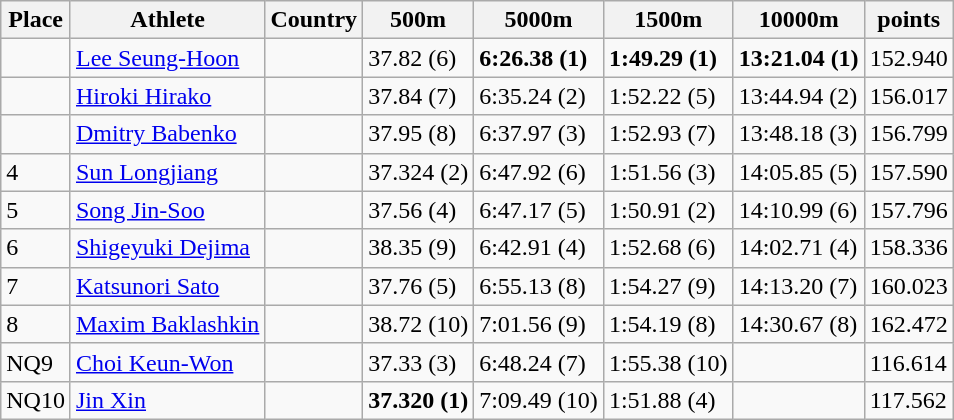<table class="wikitable">
<tr>
<th>Place</th>
<th>Athlete</th>
<th>Country</th>
<th>500m</th>
<th>5000m</th>
<th>1500m</th>
<th>10000m</th>
<th>points</th>
</tr>
<tr>
<td></td>
<td><a href='#'>Lee Seung-Hoon</a></td>
<td></td>
<td>37.82 (6)</td>
<td><strong>6:26.38 (1)</strong></td>
<td><strong>1:49.29 (1)</strong></td>
<td><strong>13:21.04 (1)</strong></td>
<td>152.940</td>
</tr>
<tr>
<td></td>
<td><a href='#'>Hiroki Hirako</a></td>
<td></td>
<td>37.84 (7)</td>
<td>6:35.24 (2)</td>
<td>1:52.22 (5)</td>
<td>13:44.94 (2)</td>
<td>156.017</td>
</tr>
<tr>
<td></td>
<td><a href='#'>Dmitry Babenko</a></td>
<td></td>
<td>37.95 (8)</td>
<td>6:37.97 (3)</td>
<td>1:52.93 (7)</td>
<td>13:48.18 (3)</td>
<td>156.799</td>
</tr>
<tr>
<td>4</td>
<td><a href='#'>Sun Longjiang</a></td>
<td></td>
<td>37.324 (2)</td>
<td>6:47.92 (6)</td>
<td>1:51.56 (3)</td>
<td>14:05.85 (5)</td>
<td>157.590</td>
</tr>
<tr>
<td>5</td>
<td><a href='#'>Song Jin-Soo</a></td>
<td></td>
<td>37.56 (4)</td>
<td>6:47.17 (5)</td>
<td>1:50.91 (2)</td>
<td>14:10.99 (6)</td>
<td>157.796</td>
</tr>
<tr>
<td>6</td>
<td><a href='#'>Shigeyuki Dejima</a></td>
<td></td>
<td>38.35 (9)</td>
<td>6:42.91 (4)</td>
<td>1:52.68 (6)</td>
<td>14:02.71 (4)</td>
<td>158.336</td>
</tr>
<tr>
<td>7</td>
<td><a href='#'>Katsunori Sato</a></td>
<td></td>
<td>37.76 (5)</td>
<td>6:55.13 (8)</td>
<td>1:54.27 (9)</td>
<td>14:13.20 (7)</td>
<td>160.023</td>
</tr>
<tr>
<td>8</td>
<td><a href='#'>Maxim Baklashkin</a></td>
<td></td>
<td>38.72 (10)</td>
<td>7:01.56 (9)</td>
<td>1:54.19 (8)</td>
<td>14:30.67 (8)</td>
<td>162.472</td>
</tr>
<tr>
<td>NQ9</td>
<td><a href='#'>Choi Keun-Won</a></td>
<td></td>
<td>37.33 (3)</td>
<td>6:48.24 (7)</td>
<td>1:55.38 (10)</td>
<td></td>
<td>116.614</td>
</tr>
<tr>
<td>NQ10</td>
<td><a href='#'>Jin Xin</a></td>
<td></td>
<td><strong>37.320 (1)</strong></td>
<td>7:09.49 (10)</td>
<td>1:51.88 (4)</td>
<td></td>
<td>117.562</td>
</tr>
</table>
